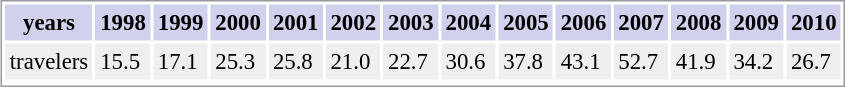<table cellpadding="3px" style="margin: 0 0 1em 1em;border:1px solid #999; font-size:95%; background-color: #FFFFFF">
<tr>
<th bgcolor="#D1D1ED" align="center">years</th>
<th bgcolor="#D1D1ED" align="center">1998</th>
<th bgcolor="#D1D1ED" align="center">1999</th>
<th bgcolor="#D1D1ED" align="center">2000</th>
<th bgcolor="#D1D1ED" align="center">2001</th>
<th bgcolor="#D1D1ED" align="center">2002</th>
<th bgcolor="#D1D1ED" align="center">2003</th>
<th bgcolor="#D1D1ED" align="center">2004</th>
<th bgcolor="#D1D1ED" align="center">2005</th>
<th bgcolor="#D1D1ED" align="center">2006</th>
<th bgcolor="#D1D1ED" align="center">2007</th>
<th bgcolor="#D1D1ED" align="center">2008</th>
<th bgcolor="#D1D1ED" align="center">2009</th>
<th bgcolor="#D1D1ED" align="center">2010</th>
</tr>
<tr bgcolor="#EFEFEF">
<td>travelers</td>
<td>15.5</td>
<td>17.1</td>
<td>25.3</td>
<td>25.8</td>
<td>21.0</td>
<td>22.7</td>
<td>30.6</td>
<td>37.8</td>
<td>43.1</td>
<td>52.7</td>
<td>41.9</td>
<td>34.2</td>
<td>26.7</td>
</tr>
<tr bgcolor="#EFEFEF">
</tr>
</table>
